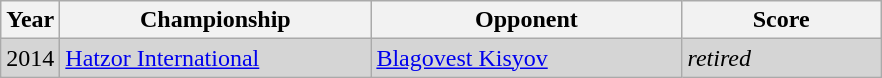<table class="sortable wikitable">
<tr>
<th>Year</th>
<th width=200>Championship</th>
<th width=200>Opponent</th>
<th width=125>Score</th>
</tr>
<tr bgcolor=#D5D5D5>
<td>2014</td>
<td><a href='#'>Hatzor International</a></td>
<td> <a href='#'>Blagovest Kisyov</a></td>
<td><em>retired</em></td>
</tr>
</table>
